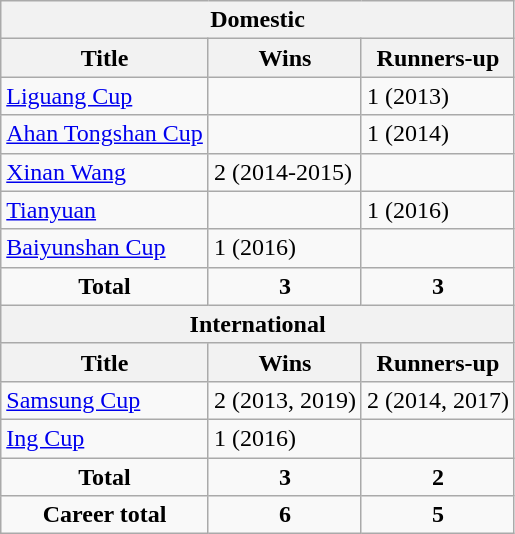<table class="wikitable">
<tr>
<th colspan=3>Domestic</th>
</tr>
<tr>
<th>Title</th>
<th>Wins</th>
<th>Runners-up</th>
</tr>
<tr>
<td><a href='#'>Liguang Cup</a></td>
<td></td>
<td>1 (2013)</td>
</tr>
<tr>
<td><a href='#'>Ahan Tongshan Cup</a></td>
<td></td>
<td>1 (2014)</td>
</tr>
<tr>
<td><a href='#'>Xinan Wang</a></td>
<td>2 (2014-2015)</td>
<td></td>
</tr>
<tr>
<td><a href='#'>Tianyuan</a></td>
<td></td>
<td>1 (2016)</td>
</tr>
<tr>
<td><a href='#'>Baiyunshan Cup</a></td>
<td>1 (2016)</td>
<td></td>
</tr>
<tr align="center">
<td><strong>Total</strong></td>
<td><strong>3</strong></td>
<td><strong>3</strong></td>
</tr>
<tr>
<th colspan=3>International</th>
</tr>
<tr>
<th>Title</th>
<th>Wins</th>
<th>Runners-up</th>
</tr>
<tr>
<td><a href='#'> Samsung Cup</a></td>
<td>2 (2013, 2019)</td>
<td>2 (2014, 2017)</td>
</tr>
<tr>
<td><a href='#'>Ing Cup</a></td>
<td>1 (2016)</td>
<td></td>
</tr>
<tr align="center">
<td><strong>Total</strong></td>
<td><strong>3</strong></td>
<td><strong>2</strong></td>
</tr>
<tr align="center">
<td><strong>Career total</strong></td>
<td><strong>6</strong></td>
<td><strong>5</strong></td>
</tr>
</table>
